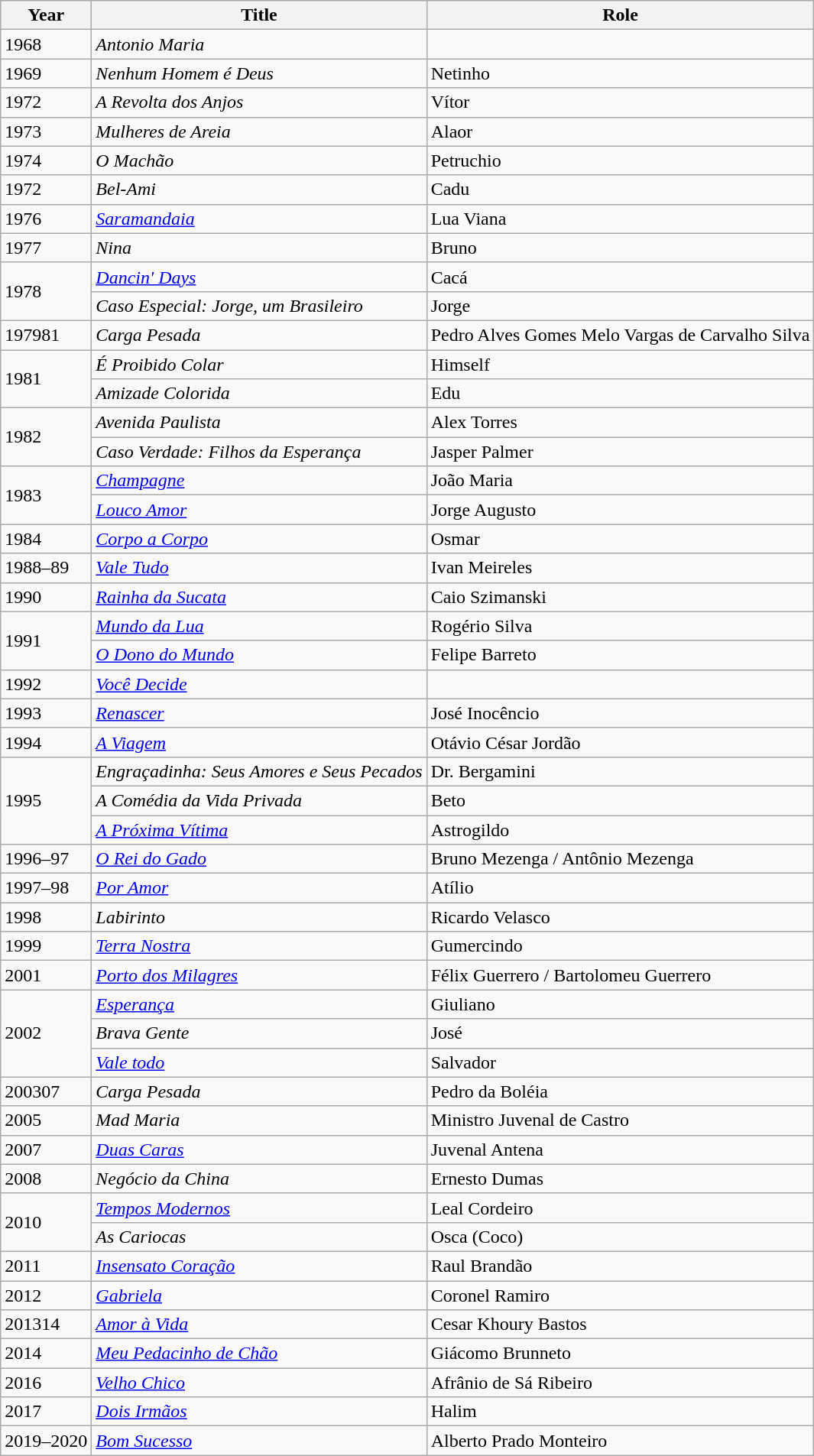<table class="wikitable sortable">
<tr>
<th>Year</th>
<th>Title</th>
<th>Role</th>
</tr>
<tr>
<td>1968</td>
<td><em>Antonio Maria</em></td>
<td></td>
</tr>
<tr>
<td>1969</td>
<td><em>Nenhum Homem é Deus</em></td>
<td>Netinho</td>
</tr>
<tr>
<td>1972</td>
<td><em>A Revolta dos Anjos</em></td>
<td>Vítor</td>
</tr>
<tr>
<td>1973</td>
<td><em>Mulheres de Areia</em></td>
<td>Alaor</td>
</tr>
<tr>
<td>1974</td>
<td><em>O Machão</em></td>
<td>Petruchio</td>
</tr>
<tr>
<td>1972</td>
<td><em>Bel-Ami</em></td>
<td>Cadu</td>
</tr>
<tr>
<td>1976</td>
<td><em><a href='#'>Saramandaia</a></em></td>
<td>Lua Viana</td>
</tr>
<tr>
<td>1977</td>
<td><em>Nina</em></td>
<td>Bruno</td>
</tr>
<tr>
<td rowspan=2>1978</td>
<td><em><a href='#'>Dancin' Days</a></em></td>
<td>Cacá</td>
</tr>
<tr>
<td><em>Caso Especial: Jorge, um Brasileiro</em></td>
<td>Jorge</td>
</tr>
<tr>
<td>197981</td>
<td><em>Carga Pesada</em></td>
<td>Pedro Alves Gomes Melo Vargas de Carvalho Silva</td>
</tr>
<tr>
<td rowspan=2>1981</td>
<td><em>É Proibido Colar</em></td>
<td>Himself</td>
</tr>
<tr>
<td><em>Amizade Colorida</em></td>
<td>Edu</td>
</tr>
<tr>
<td rowspan=2>1982</td>
<td><em>Avenida Paulista</em></td>
<td>Alex Torres</td>
</tr>
<tr>
<td><em>Caso Verdade: Filhos da Esperança</em></td>
<td>Jasper Palmer</td>
</tr>
<tr>
<td rowspan=2>1983</td>
<td><em><a href='#'>Champagne</a></em></td>
<td>João Maria</td>
</tr>
<tr>
<td><em><a href='#'>Louco Amor</a></em></td>
<td>Jorge Augusto</td>
</tr>
<tr>
<td>1984</td>
<td><em><a href='#'>Corpo a Corpo</a></em></td>
<td>Osmar</td>
</tr>
<tr>
<td>1988–89</td>
<td><em><a href='#'>Vale Tudo</a></em></td>
<td>Ivan Meireles</td>
</tr>
<tr>
<td>1990</td>
<td><em><a href='#'>Rainha da Sucata</a></em></td>
<td>Caio Szimanski</td>
</tr>
<tr>
<td rowspan=2>1991</td>
<td><em><a href='#'>Mundo da Lua</a></em></td>
<td>Rogério Silva</td>
</tr>
<tr>
<td><em><a href='#'>O Dono do Mundo</a></em></td>
<td>Felipe Barreto</td>
</tr>
<tr>
<td>1992</td>
<td><em><a href='#'>Você Decide</a></em></td>
<td></td>
</tr>
<tr>
<td>1993</td>
<td><em><a href='#'>Renascer</a></em></td>
<td>José Inocêncio</td>
</tr>
<tr>
<td>1994</td>
<td><em><a href='#'>A Viagem</a></em></td>
<td>Otávio César Jordão</td>
</tr>
<tr>
<td rowspan=3>1995</td>
<td><em>Engraçadinha: Seus Amores e Seus Pecados</em></td>
<td>Dr. Bergamini</td>
</tr>
<tr>
<td><em>A Comédia da Vida Privada</em></td>
<td>Beto</td>
</tr>
<tr>
<td><em><a href='#'>A Próxima Vítima</a></em></td>
<td>Astrogildo</td>
</tr>
<tr>
<td>1996–97</td>
<td><em><a href='#'>O Rei do Gado</a></em></td>
<td>Bruno Mezenga / Antônio Mezenga</td>
</tr>
<tr>
<td>1997–98</td>
<td><em><a href='#'>Por Amor</a></em></td>
<td>Atílio</td>
</tr>
<tr>
<td>1998</td>
<td><em>Labirinto</em></td>
<td>Ricardo Velasco</td>
</tr>
<tr>
<td>1999</td>
<td><em><a href='#'>Terra Nostra</a></em></td>
<td>Gumercindo</td>
</tr>
<tr>
<td>2001</td>
<td><em><a href='#'>Porto dos Milagres</a></em></td>
<td>Félix Guerrero / Bartolomeu Guerrero</td>
</tr>
<tr>
<td rowspan=3>2002</td>
<td><em><a href='#'>Esperança</a></em></td>
<td>Giuliano</td>
</tr>
<tr>
<td><em>Brava Gente</em></td>
<td>José</td>
</tr>
<tr>
<td><em><a href='#'>Vale todo</a></em></td>
<td>Salvador</td>
</tr>
<tr>
<td>200307</td>
<td><em>Carga Pesada</em></td>
<td>Pedro da Boléia</td>
</tr>
<tr>
<td>2005</td>
<td><em>Mad Maria</em></td>
<td>Ministro Juvenal de Castro</td>
</tr>
<tr>
<td>2007</td>
<td><em><a href='#'>Duas Caras</a></em></td>
<td>Juvenal Antena</td>
</tr>
<tr>
<td>2008</td>
<td><em>Negócio da China</em></td>
<td>Ernesto Dumas</td>
</tr>
<tr>
<td rowspan=2>2010</td>
<td><em><a href='#'>Tempos Modernos</a></em></td>
<td>Leal Cordeiro</td>
</tr>
<tr>
<td><em>As Cariocas</em></td>
<td>Osca (Coco)</td>
</tr>
<tr>
<td>2011</td>
<td><em><a href='#'>Insensato Coração</a></em></td>
<td>Raul Brandão</td>
</tr>
<tr>
<td>2012</td>
<td><em><a href='#'>Gabriela</a></em></td>
<td>Coronel Ramiro</td>
</tr>
<tr>
<td>201314</td>
<td><em><a href='#'>Amor à Vida</a></em></td>
<td>Cesar Khoury Bastos</td>
</tr>
<tr>
<td>2014</td>
<td><em><a href='#'>Meu Pedacinho de Chão</a></em></td>
<td>Giácomo Brunneto</td>
</tr>
<tr>
<td>2016</td>
<td><em><a href='#'>Velho Chico</a></em></td>
<td>Afrânio de Sá Ribeiro</td>
</tr>
<tr>
<td>2017</td>
<td><em><a href='#'>Dois Irmãos</a></em></td>
<td>Halim</td>
</tr>
<tr>
<td>2019–2020</td>
<td><em><a href='#'>Bom Sucesso</a></em></td>
<td>Alberto Prado Monteiro</td>
</tr>
</table>
